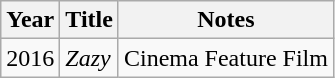<table class="wikitable sortable">
<tr>
<th>Year</th>
<th>Title</th>
<th class="unsortable">Notes</th>
</tr>
<tr>
<td>2016</td>
<td><em>Zazy</em></td>
<td>Cinema Feature Film</td>
</tr>
</table>
